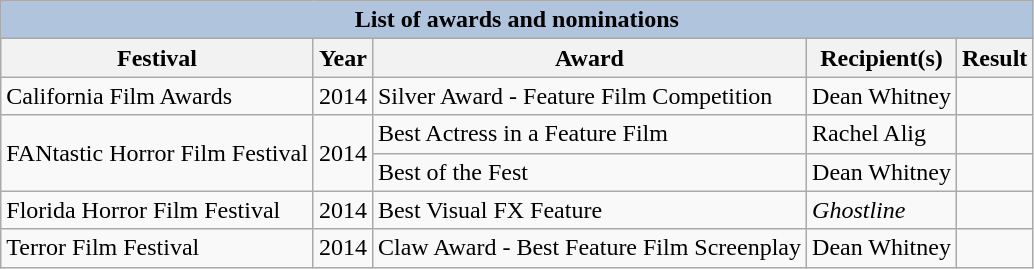<table class="wikitable">
<tr>
<th colspan="5" style="background:#B0C4DE;">List of awards and nominations</th>
</tr>
<tr>
<th>Festival</th>
<th>Year</th>
<th>Award</th>
<th>Recipient(s)</th>
<th>Result</th>
</tr>
<tr>
<td>California Film Awards</td>
<td>2014</td>
<td>Silver Award - Feature Film Competition</td>
<td>Dean Whitney</td>
<td></td>
</tr>
<tr>
<td rowspan="2">FANtastic Horror Film Festival</td>
<td rowspan="2">2014</td>
<td>Best Actress in a Feature Film</td>
<td>Rachel Alig</td>
<td></td>
</tr>
<tr>
<td>Best of the Fest</td>
<td>Dean Whitney</td>
<td></td>
</tr>
<tr>
<td>Florida Horror Film Festival</td>
<td>2014</td>
<td>Best Visual FX Feature</td>
<td><em>Ghostline</em></td>
<td></td>
</tr>
<tr>
<td>Terror Film Festival</td>
<td>2014</td>
<td>Claw Award - Best Feature Film Screenplay</td>
<td>Dean Whitney</td>
<td></td>
</tr>
</table>
